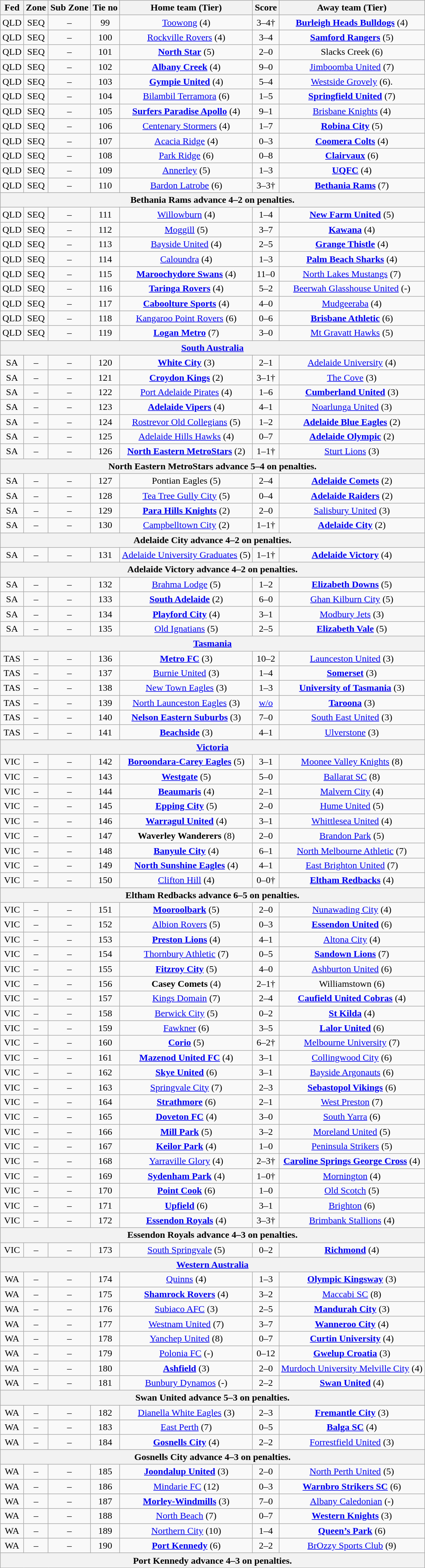<table class="wikitable" style="text-align:center">
<tr>
<th>Fed</th>
<th>Zone</th>
<th>Sub Zone</th>
<th>Tie no</th>
<th>Home team (Tier)</th>
<th>Score</th>
<th>Away team (Tier)</th>
</tr>
<tr>
<td>QLD</td>
<td>SEQ</td>
<td>–</td>
<td>99</td>
<td><a href='#'>Toowong</a> (4)</td>
<td>3–4†</td>
<td><strong><a href='#'>Burleigh Heads Bulldogs</a></strong> (4)</td>
</tr>
<tr>
<td>QLD</td>
<td>SEQ</td>
<td>–</td>
<td>100</td>
<td><a href='#'>Rockville Rovers</a> (4)</td>
<td>3–4</td>
<td><strong><a href='#'>Samford Rangers</a></strong> (5)</td>
</tr>
<tr>
<td>QLD</td>
<td>SEQ</td>
<td>–</td>
<td>101</td>
<td><strong><a href='#'>North Star</a></strong> (5)</td>
<td>2–0</td>
<td>Slacks Creek (6)</td>
</tr>
<tr>
<td>QLD</td>
<td>SEQ</td>
<td>–</td>
<td>102</td>
<td><strong><a href='#'>Albany Creek</a></strong> (4)</td>
<td>9–0</td>
<td><a href='#'>Jimboomba United</a> (7)</td>
</tr>
<tr>
<td>QLD</td>
<td>SEQ</td>
<td>–</td>
<td>103</td>
<td><strong><a href='#'>Gympie United</a></strong> (4)</td>
<td>5–4</td>
<td><a href='#'>Westside Grovely</a> (6).</td>
</tr>
<tr>
<td>QLD</td>
<td>SEQ</td>
<td>–</td>
<td>104</td>
<td><a href='#'>Bilambil Terramora</a> (6)</td>
<td>1–5</td>
<td><strong><a href='#'>Springfield United</a></strong> (7)</td>
</tr>
<tr>
<td>QLD</td>
<td>SEQ</td>
<td>–</td>
<td>105</td>
<td><strong><a href='#'>Surfers Paradise Apollo</a></strong> (4)</td>
<td>9–1</td>
<td><a href='#'>Brisbane Knights</a> (4)</td>
</tr>
<tr>
<td>QLD</td>
<td>SEQ</td>
<td>–</td>
<td>106</td>
<td><a href='#'>Centenary Stormers</a> (4)</td>
<td>1–7</td>
<td><strong><a href='#'>Robina City</a></strong> (5)</td>
</tr>
<tr>
<td>QLD</td>
<td>SEQ</td>
<td>–</td>
<td>107</td>
<td><a href='#'>Acacia Ridge</a> (4)</td>
<td>0–3</td>
<td><strong><a href='#'>Coomera Colts</a></strong> (4)</td>
</tr>
<tr>
<td>QLD</td>
<td>SEQ</td>
<td>–</td>
<td>108</td>
<td><a href='#'>Park Ridge</a> (6)</td>
<td>0–8</td>
<td><strong><a href='#'>Clairvaux</a></strong> (6)</td>
</tr>
<tr>
<td>QLD</td>
<td>SEQ</td>
<td>–</td>
<td>109</td>
<td><a href='#'>Annerley</a> (5)</td>
<td>1–3</td>
<td><strong><a href='#'>UQFC</a></strong> (4)</td>
</tr>
<tr>
<td>QLD</td>
<td>SEQ</td>
<td>–</td>
<td>110</td>
<td><a href='#'>Bardon Latrobe</a> (6)</td>
<td>3–3†</td>
<td><strong><a href='#'>Bethania Rams</a></strong> (7)</td>
</tr>
<tr>
<th colspan=7>Bethania Rams advance 4–2 on penalties.</th>
</tr>
<tr>
<td>QLD</td>
<td>SEQ</td>
<td>–</td>
<td>111</td>
<td><a href='#'>Willowburn</a> (4)</td>
<td>1–4</td>
<td><strong><a href='#'>New Farm United</a></strong> (5)</td>
</tr>
<tr>
<td>QLD</td>
<td>SEQ</td>
<td>–</td>
<td>112</td>
<td><a href='#'>Moggill</a> (5)</td>
<td>3–7</td>
<td><strong><a href='#'>Kawana</a></strong> (4)</td>
</tr>
<tr>
<td>QLD</td>
<td>SEQ</td>
<td>–</td>
<td>113</td>
<td><a href='#'>Bayside United</a> (4)</td>
<td>2–5</td>
<td><strong><a href='#'>Grange Thistle</a></strong> (4)</td>
</tr>
<tr>
<td>QLD</td>
<td>SEQ</td>
<td>–</td>
<td>114</td>
<td><a href='#'>Caloundra</a> (4)</td>
<td>1–3</td>
<td><strong><a href='#'>Palm Beach Sharks</a></strong> (4)</td>
</tr>
<tr>
<td>QLD</td>
<td>SEQ</td>
<td>–</td>
<td>115</td>
<td><strong><a href='#'>Maroochydore Swans</a></strong> (4)</td>
<td>11–0</td>
<td><a href='#'>North Lakes Mustangs</a> (7)</td>
</tr>
<tr>
<td>QLD</td>
<td>SEQ</td>
<td>–</td>
<td>116</td>
<td><strong><a href='#'>Taringa Rovers</a></strong> (4)</td>
<td>5–2</td>
<td><a href='#'>Beerwah Glasshouse United</a> (-)</td>
</tr>
<tr>
<td>QLD</td>
<td>SEQ</td>
<td>–</td>
<td>117</td>
<td><strong><a href='#'>Caboolture Sports</a></strong> (4)</td>
<td>4–0</td>
<td><a href='#'>Mudgeeraba</a> (4)</td>
</tr>
<tr>
<td>QLD</td>
<td>SEQ</td>
<td>–</td>
<td>118</td>
<td><a href='#'>Kangaroo Point Rovers</a> (6)</td>
<td>0–6</td>
<td><strong><a href='#'>Brisbane Athletic</a></strong> (6)</td>
</tr>
<tr>
<td>QLD</td>
<td>SEQ</td>
<td>–</td>
<td>119</td>
<td><strong><a href='#'>Logan Metro</a></strong> (7)</td>
<td>3–0</td>
<td><a href='#'>Mt Gravatt Hawks</a> (5)</td>
</tr>
<tr>
<th colspan=7><a href='#'>South Australia</a></th>
</tr>
<tr>
<td>SA</td>
<td>–</td>
<td>–</td>
<td>120</td>
<td><strong><a href='#'>White City</a></strong> (3)</td>
<td>2–1</td>
<td><a href='#'>Adelaide University</a> (4)</td>
</tr>
<tr>
<td>SA</td>
<td>–</td>
<td>–</td>
<td>121</td>
<td><strong><a href='#'>Croydon Kings</a></strong> (2)</td>
<td>3–1†</td>
<td><a href='#'>The Cove</a> (3)</td>
</tr>
<tr>
<td>SA</td>
<td>–</td>
<td>–</td>
<td>122</td>
<td><a href='#'>Port Adelaide Pirates</a> (4)</td>
<td>1–6</td>
<td><strong><a href='#'>Cumberland United</a></strong> (3)</td>
</tr>
<tr>
<td>SA</td>
<td>–</td>
<td>–</td>
<td>123</td>
<td><strong><a href='#'>Adelaide Vipers</a></strong> (4)</td>
<td>4–1</td>
<td><a href='#'>Noarlunga United</a> (3)</td>
</tr>
<tr>
<td>SA</td>
<td>–</td>
<td>–</td>
<td>124</td>
<td><a href='#'>Rostrevor Old Collegians</a> (5)</td>
<td>1–2</td>
<td><strong><a href='#'>Adelaide Blue Eagles</a></strong> (2)</td>
</tr>
<tr>
<td>SA</td>
<td>–</td>
<td>–</td>
<td>125</td>
<td><a href='#'>Adelaide Hills Hawks</a> (4)</td>
<td>0–7</td>
<td><strong><a href='#'>Adelaide Olympic</a></strong> (2)</td>
</tr>
<tr>
<td>SA</td>
<td>–</td>
<td>–</td>
<td>126</td>
<td><strong><a href='#'>North Eastern MetroStars</a></strong> (2)</td>
<td>1–1†</td>
<td><a href='#'>Sturt Lions</a> (3)</td>
</tr>
<tr>
<th colspan=7>North Eastern MetroStars advance 5–4 on penalties.</th>
</tr>
<tr>
<td>SA</td>
<td>–</td>
<td>–</td>
<td>127</td>
<td>Pontian Eagles (5)</td>
<td>2–4</td>
<td><strong><a href='#'>Adelaide Comets</a></strong> (2)</td>
</tr>
<tr>
<td>SA</td>
<td>–</td>
<td>–</td>
<td>128</td>
<td><a href='#'>Tea Tree Gully City</a> (5)</td>
<td>0–4</td>
<td><strong><a href='#'>Adelaide Raiders</a></strong> (2)</td>
</tr>
<tr>
<td>SA</td>
<td>–</td>
<td>–</td>
<td>129</td>
<td><strong><a href='#'>Para Hills Knights</a></strong> (2)</td>
<td>2–0</td>
<td><a href='#'>Salisbury United</a> (3)</td>
</tr>
<tr>
<td>SA</td>
<td>–</td>
<td>–</td>
<td>130</td>
<td><a href='#'>Campbelltown City</a> (2)</td>
<td>1–1†</td>
<td><strong><a href='#'>Adelaide City</a></strong> (2)</td>
</tr>
<tr>
<th colspan=7>Adelaide City advance 4–2 on penalties.</th>
</tr>
<tr>
<td>SA</td>
<td>–</td>
<td>–</td>
<td>131</td>
<td><a href='#'>Adelaide University Graduates</a> (5)</td>
<td>1–1†</td>
<td><strong><a href='#'>Adelaide Victory</a></strong> (4)</td>
</tr>
<tr>
<th colspan=7>Adelaide Victory advance 4–2 on penalties.</th>
</tr>
<tr>
<td>SA</td>
<td>–</td>
<td>–</td>
<td>132</td>
<td><a href='#'>Brahma Lodge</a> (5)</td>
<td>1–2</td>
<td><strong><a href='#'>Elizabeth Downs</a></strong> (5)</td>
</tr>
<tr>
<td>SA</td>
<td>–</td>
<td>–</td>
<td>133</td>
<td><strong><a href='#'>South Adelaide</a></strong> (2)</td>
<td>6–0</td>
<td><a href='#'>Ghan Kilburn City</a> (5)</td>
</tr>
<tr>
<td>SA</td>
<td>–</td>
<td>–</td>
<td>134</td>
<td><strong><a href='#'>Playford City</a></strong> (4)</td>
<td>3–1</td>
<td><a href='#'>Modbury Jets</a> (3)</td>
</tr>
<tr>
<td>SA</td>
<td>–</td>
<td>–</td>
<td>135</td>
<td><a href='#'>Old Ignatians</a> (5)</td>
<td>2–5</td>
<td><strong><a href='#'>Elizabeth Vale</a></strong> (5)</td>
</tr>
<tr>
<th colspan=7><a href='#'>Tasmania</a></th>
</tr>
<tr>
<td>TAS</td>
<td>–</td>
<td>–</td>
<td>136</td>
<td><strong><a href='#'>Metro FC</a></strong> (3)</td>
<td>10–2</td>
<td><a href='#'>Launceston United</a> (3)</td>
</tr>
<tr>
<td>TAS</td>
<td>–</td>
<td>–</td>
<td>137</td>
<td><a href='#'>Burnie United</a> (3)</td>
<td>1–4</td>
<td><strong><a href='#'>Somerset</a></strong> (3)</td>
</tr>
<tr>
<td>TAS</td>
<td>–</td>
<td>–</td>
<td>138</td>
<td><a href='#'>New Town Eagles</a> (3)</td>
<td>1–3</td>
<td><strong><a href='#'>University of Tasmania</a></strong> (3)</td>
</tr>
<tr>
<td>TAS</td>
<td>–</td>
<td>–</td>
<td>139</td>
<td><a href='#'>North Launceston Eagles</a> (3)</td>
<td><a href='#'>w/o</a></td>
<td><strong><a href='#'>Taroona</a></strong> (3)</td>
</tr>
<tr>
<td>TAS</td>
<td>–</td>
<td>–</td>
<td>140</td>
<td><strong><a href='#'>Nelson Eastern Suburbs</a></strong> (3)</td>
<td>7–0</td>
<td><a href='#'>South East United</a> (3)</td>
</tr>
<tr>
<td>TAS</td>
<td>–</td>
<td>–</td>
<td>141</td>
<td><strong><a href='#'>Beachside</a></strong> (3)</td>
<td>4–1</td>
<td><a href='#'>Ulverstone</a> (3)</td>
</tr>
<tr>
<th colspan=7><a href='#'>Victoria</a></th>
</tr>
<tr>
<td>VIC</td>
<td>–</td>
<td>–</td>
<td>142</td>
<td><strong><a href='#'>Boroondara-Carey Eagles</a></strong> (5)</td>
<td>3–1</td>
<td><a href='#'>Moonee Valley Knights</a> (8)</td>
</tr>
<tr>
<td>VIC</td>
<td>–</td>
<td>–</td>
<td>143</td>
<td><strong><a href='#'>Westgate</a></strong> (5)</td>
<td>5–0</td>
<td><a href='#'>Ballarat SC</a> (8)</td>
</tr>
<tr>
<td>VIC</td>
<td>–</td>
<td>–</td>
<td>144</td>
<td><strong><a href='#'>Beaumaris</a></strong> (4)</td>
<td>2–1</td>
<td><a href='#'>Malvern City</a> (4)</td>
</tr>
<tr>
<td>VIC</td>
<td>–</td>
<td>–</td>
<td>145</td>
<td><strong><a href='#'>Epping City</a></strong> (5)</td>
<td>2–0</td>
<td><a href='#'>Hume United</a> (5)</td>
</tr>
<tr>
<td>VIC</td>
<td>–</td>
<td>–</td>
<td>146</td>
<td><strong><a href='#'>Warragul United</a></strong> (4)</td>
<td>3–1</td>
<td><a href='#'>Whittlesea United</a> (4)</td>
</tr>
<tr>
<td>VIC</td>
<td>–</td>
<td>–</td>
<td>147</td>
<td><strong>Waverley Wanderers</strong> (8)</td>
<td>2–0</td>
<td><a href='#'>Brandon Park</a> (5)</td>
</tr>
<tr>
<td>VIC</td>
<td>–</td>
<td>–</td>
<td>148</td>
<td><strong><a href='#'>Banyule City</a></strong> (4)</td>
<td>6–1</td>
<td><a href='#'>North Melbourne Athletic</a> (7)</td>
</tr>
<tr>
<td>VIC</td>
<td>–</td>
<td>–</td>
<td>149</td>
<td><strong><a href='#'>North Sunshine Eagles</a></strong> (4)</td>
<td>4–1</td>
<td><a href='#'>East Brighton United</a> (7)</td>
</tr>
<tr>
<td>VIC</td>
<td>–</td>
<td>–</td>
<td>150</td>
<td><a href='#'>Clifton Hill</a> (4)</td>
<td>0–0†</td>
<td><strong><a href='#'>Eltham Redbacks</a></strong> (4)</td>
</tr>
<tr>
<th colspan=7>Eltham Redbacks advance 6–5 on penalties.</th>
</tr>
<tr>
<td>VIC</td>
<td>–</td>
<td>–</td>
<td>151</td>
<td><strong><a href='#'>Mooroolbark</a></strong> (5)</td>
<td>2–0</td>
<td><a href='#'>Nunawading City</a> (4)</td>
</tr>
<tr>
<td>VIC</td>
<td>–</td>
<td>–</td>
<td>152</td>
<td><a href='#'>Albion Rovers</a> (5)</td>
<td>0–3</td>
<td><strong><a href='#'>Essendon United</a></strong> (6)</td>
</tr>
<tr>
<td>VIC</td>
<td>–</td>
<td>–</td>
<td>153</td>
<td><strong><a href='#'>Preston Lions</a></strong> (4)</td>
<td>4–1</td>
<td><a href='#'>Altona City</a> (4)</td>
</tr>
<tr>
<td>VIC</td>
<td>–</td>
<td>–</td>
<td>154</td>
<td><a href='#'>Thornbury Athletic</a> (7)</td>
<td>0–5</td>
<td><strong><a href='#'>Sandown Lions</a></strong> (7)</td>
</tr>
<tr>
<td>VIC</td>
<td>–</td>
<td>–</td>
<td>155</td>
<td><strong><a href='#'>Fitzroy City</a></strong> (5)</td>
<td>4–0</td>
<td><a href='#'>Ashburton United</a> (6)</td>
</tr>
<tr>
<td>VIC</td>
<td>–</td>
<td>–</td>
<td>156</td>
<td><strong>Casey Comets</strong> (4)</td>
<td>2–1†</td>
<td>Williamstown (6)</td>
</tr>
<tr>
<td>VIC</td>
<td>–</td>
<td>–</td>
<td>157</td>
<td><a href='#'>Kings Domain</a> (7)</td>
<td>2–4</td>
<td><strong><a href='#'>Caufield United Cobras</a></strong> (4)</td>
</tr>
<tr>
<td>VIC</td>
<td>–</td>
<td>–</td>
<td>158</td>
<td><a href='#'>Berwick City</a> (5)</td>
<td>0–2</td>
<td><strong><a href='#'>St Kilda</a></strong> (4)</td>
</tr>
<tr>
<td>VIC</td>
<td>–</td>
<td>–</td>
<td>159</td>
<td><a href='#'>Fawkner</a> (6)</td>
<td>3–5</td>
<td><strong><a href='#'>Lalor United</a></strong> (6)</td>
</tr>
<tr>
<td>VIC</td>
<td>–</td>
<td>–</td>
<td>160</td>
<td><strong><a href='#'>Corio</a></strong> (5)</td>
<td>6–2†</td>
<td><a href='#'>Melbourne University</a> (7)</td>
</tr>
<tr>
<td>VIC</td>
<td>–</td>
<td>–</td>
<td>161</td>
<td><strong><a href='#'>Mazenod United FC</a></strong> (4)</td>
<td>3–1</td>
<td><a href='#'>Collingwood City</a> (6)</td>
</tr>
<tr>
<td>VIC</td>
<td>–</td>
<td>–</td>
<td>162</td>
<td><strong><a href='#'>Skye United</a></strong> (6)</td>
<td>3–1</td>
<td><a href='#'>Bayside Argonauts</a> (6)</td>
</tr>
<tr>
<td>VIC</td>
<td>–</td>
<td>–</td>
<td>163</td>
<td><a href='#'>Springvale City</a> (7)</td>
<td>2–3</td>
<td><strong><a href='#'>Sebastopol Vikings</a></strong> (6)</td>
</tr>
<tr>
<td>VIC</td>
<td>–</td>
<td>–</td>
<td>164</td>
<td><strong><a href='#'>Strathmore</a></strong> (6)</td>
<td>2–1</td>
<td><a href='#'>West Preston</a> (7)</td>
</tr>
<tr>
<td>VIC</td>
<td>–</td>
<td>–</td>
<td>165</td>
<td><strong><a href='#'>Doveton FC</a></strong> (4)</td>
<td>3–0</td>
<td><a href='#'>South Yarra</a> (6)</td>
</tr>
<tr>
<td>VIC</td>
<td>–</td>
<td>–</td>
<td>166</td>
<td><strong><a href='#'>Mill Park</a></strong> (5)</td>
<td>3–2</td>
<td><a href='#'>Moreland United</a> (5)</td>
</tr>
<tr>
<td>VIC</td>
<td>–</td>
<td>–</td>
<td>167</td>
<td><strong><a href='#'>Keilor Park</a></strong> (4)</td>
<td>1–0</td>
<td><a href='#'>Peninsula Strikers</a> (5)</td>
</tr>
<tr>
<td>VIC</td>
<td>–</td>
<td>–</td>
<td>168</td>
<td><a href='#'>Yarraville Glory</a> (4)</td>
<td>2–3†</td>
<td><strong><a href='#'>Caroline Springs George Cross</a></strong> (4)</td>
</tr>
<tr>
<td>VIC</td>
<td>–</td>
<td>–</td>
<td>169</td>
<td><strong><a href='#'>Sydenham Park</a></strong> (4)</td>
<td>1–0†</td>
<td><a href='#'>Mornington</a> (4)</td>
</tr>
<tr>
<td>VIC</td>
<td>–</td>
<td>–</td>
<td>170</td>
<td><strong><a href='#'>Point Cook</a></strong> (6)</td>
<td>1–0</td>
<td><a href='#'>Old Scotch</a> (5)</td>
</tr>
<tr>
<td>VIC</td>
<td>–</td>
<td>–</td>
<td>171</td>
<td><strong><a href='#'>Upfield</a></strong> (6)</td>
<td>3–1</td>
<td><a href='#'>Brighton</a> (6)</td>
</tr>
<tr>
<td>VIC</td>
<td>–</td>
<td>–</td>
<td>172</td>
<td><strong><a href='#'>Essendon Royals</a></strong> (4)</td>
<td>3–3†</td>
<td><a href='#'>Brimbank Stallions</a> (4)</td>
</tr>
<tr>
<th colspan=7>Essendon Royals advance 4–3 on penalties.</th>
</tr>
<tr>
<td>VIC</td>
<td>–</td>
<td>–</td>
<td>173</td>
<td><a href='#'>South Springvale</a> (5)</td>
<td>0–2</td>
<td><strong><a href='#'>Richmond</a></strong> (4)</td>
</tr>
<tr>
<th colspan=7><a href='#'>Western Australia</a></th>
</tr>
<tr>
<td>WA</td>
<td>–</td>
<td>–</td>
<td>174</td>
<td><a href='#'>Quinns</a> (4)</td>
<td>1–3</td>
<td><strong><a href='#'>Olympic Kingsway</a></strong> (3)</td>
</tr>
<tr>
<td>WA</td>
<td>–</td>
<td>–</td>
<td>175</td>
<td><strong><a href='#'>Shamrock Rovers</a></strong> (4)</td>
<td>3–2</td>
<td><a href='#'>Maccabi SC</a> (8)</td>
</tr>
<tr>
<td>WA</td>
<td>–</td>
<td>–</td>
<td>176</td>
<td><a href='#'>Subiaco AFC</a> (3)</td>
<td>2–5</td>
<td><strong><a href='#'>Mandurah City</a></strong> (3)</td>
</tr>
<tr>
<td>WA</td>
<td>–</td>
<td>–</td>
<td>177</td>
<td><a href='#'>Westnam United</a> (7)</td>
<td>3–7</td>
<td><strong><a href='#'>Wanneroo City</a></strong> (4)</td>
</tr>
<tr>
<td>WA</td>
<td>–</td>
<td>–</td>
<td>178</td>
<td><a href='#'>Yanchep United</a> (8)</td>
<td>0–7</td>
<td><strong><a href='#'>Curtin University</a></strong> (4)</td>
</tr>
<tr>
<td>WA</td>
<td>–</td>
<td>–</td>
<td>179</td>
<td><a href='#'>Polonia FC</a> (-)</td>
<td>0–12</td>
<td><strong><a href='#'>Gwelup Croatia</a></strong> (3)</td>
</tr>
<tr>
<td>WA</td>
<td>–</td>
<td>–</td>
<td>180</td>
<td><strong><a href='#'>Ashfield</a></strong> (3)</td>
<td>2–0</td>
<td><a href='#'>Murdoch University Melville City</a> (4)</td>
</tr>
<tr>
<td>WA</td>
<td>–</td>
<td>–</td>
<td>181</td>
<td><a href='#'>Bunbury Dynamos</a> (-)</td>
<td>2–2</td>
<td><strong><a href='#'>Swan United</a></strong> (4)</td>
</tr>
<tr>
<th colspan=7>Swan United advance 5–3 on penalties.</th>
</tr>
<tr>
<td>WA</td>
<td>–</td>
<td>–</td>
<td>182</td>
<td><a href='#'>Dianella White Eagles</a> (3)</td>
<td>2–3</td>
<td><strong><a href='#'>Fremantle City</a></strong> (3)</td>
</tr>
<tr>
<td>WA</td>
<td>–</td>
<td>–</td>
<td>183</td>
<td><a href='#'>East Perth</a> (7)</td>
<td>0–5</td>
<td><strong><a href='#'>Balga SC</a></strong> (4)</td>
</tr>
<tr>
<td>WA</td>
<td>–</td>
<td>–</td>
<td>184</td>
<td><strong><a href='#'>Gosnells City</a></strong> (4)</td>
<td>2–2</td>
<td><a href='#'>Forrestfield United</a> (3)</td>
</tr>
<tr>
<th colspan=7>Gosnells City advance 4–3 on penalties.</th>
</tr>
<tr>
<td>WA</td>
<td>–</td>
<td>–</td>
<td>185</td>
<td><strong><a href='#'>Joondalup United</a></strong> (3)</td>
<td>2–0</td>
<td><a href='#'>North Perth United</a> (5)</td>
</tr>
<tr>
<td>WA</td>
<td>–</td>
<td>–</td>
<td>186</td>
<td><a href='#'>Mindarie FC</a> (12)</td>
<td>0–3</td>
<td><strong><a href='#'>Warnbro Strikers SC</a></strong> (6)</td>
</tr>
<tr>
<td>WA</td>
<td>–</td>
<td>–</td>
<td>187</td>
<td><strong><a href='#'>Morley-Windmills</a></strong> (3)</td>
<td>7–0</td>
<td><a href='#'>Albany Caledonian</a> (-)</td>
</tr>
<tr>
<td>WA</td>
<td>–</td>
<td>–</td>
<td>188</td>
<td><a href='#'>North Beach</a> (7)</td>
<td>0–7</td>
<td><strong><a href='#'>Western Knights</a></strong> (3)</td>
</tr>
<tr>
<td>WA</td>
<td>–</td>
<td>–</td>
<td>189</td>
<td><a href='#'>Northern City</a> (10)</td>
<td>1–4</td>
<td><strong><a href='#'>Queen’s Park</a></strong> (6)</td>
</tr>
<tr>
<td>WA</td>
<td>–</td>
<td>–</td>
<td>190</td>
<td><strong><a href='#'>Port Kennedy</a></strong> (6)</td>
<td>2–2</td>
<td><a href='#'>BrOzzy Sports Club</a> (9)</td>
</tr>
<tr>
<th colspan=7>Port Kennedy advance 4–3 on penalties.</th>
</tr>
</table>
